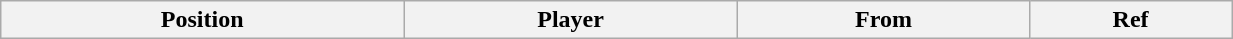<table class="wikitable sortable" style="width:65%; text-align:center; text-align:left;">
<tr>
<th><strong>Position</strong></th>
<th><strong>Player</strong></th>
<th><strong>From</strong></th>
<th><strong>Ref</strong></th>
</tr>
</table>
